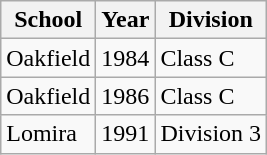<table class="wikitable">
<tr>
<th>School</th>
<th>Year</th>
<th>Division</th>
</tr>
<tr>
<td>Oakfield</td>
<td>1984</td>
<td>Class C</td>
</tr>
<tr>
<td>Oakfield</td>
<td>1986</td>
<td>Class C</td>
</tr>
<tr>
<td>Lomira</td>
<td>1991</td>
<td>Division 3</td>
</tr>
</table>
